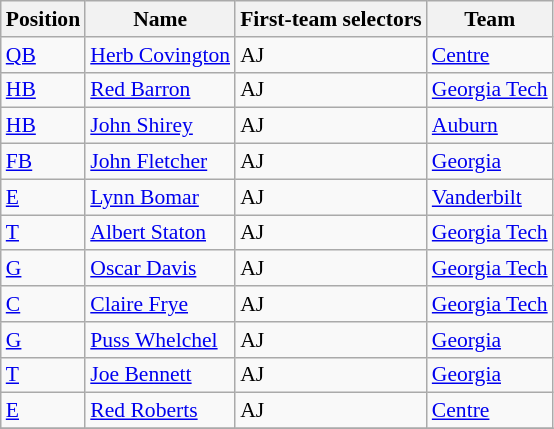<table class="wikitable" style="font-size: 90%">
<tr>
<th>Position</th>
<th>Name</th>
<th>First-team selectors</th>
<th>Team</th>
</tr>
<tr>
<td><a href='#'>QB</a></td>
<td><a href='#'>Herb Covington</a></td>
<td>AJ</td>
<td><a href='#'>Centre</a></td>
</tr>
<tr>
<td><a href='#'>HB</a></td>
<td><a href='#'>Red Barron</a></td>
<td>AJ</td>
<td><a href='#'>Georgia Tech</a></td>
</tr>
<tr>
<td><a href='#'>HB</a></td>
<td><a href='#'>John Shirey</a></td>
<td>AJ</td>
<td><a href='#'>Auburn</a></td>
</tr>
<tr>
<td><a href='#'>FB</a></td>
<td><a href='#'>John Fletcher</a></td>
<td>AJ</td>
<td><a href='#'>Georgia</a></td>
</tr>
<tr>
<td><a href='#'>E</a></td>
<td><a href='#'>Lynn Bomar</a></td>
<td>AJ</td>
<td><a href='#'>Vanderbilt</a></td>
</tr>
<tr>
<td><a href='#'>T</a></td>
<td><a href='#'>Albert Staton</a></td>
<td>AJ</td>
<td><a href='#'>Georgia Tech</a></td>
</tr>
<tr>
<td><a href='#'>G</a></td>
<td><a href='#'>Oscar Davis</a></td>
<td>AJ</td>
<td><a href='#'>Georgia Tech</a></td>
</tr>
<tr>
<td><a href='#'>C</a></td>
<td><a href='#'>Claire Frye</a></td>
<td>AJ</td>
<td><a href='#'>Georgia Tech</a></td>
</tr>
<tr>
<td><a href='#'>G</a></td>
<td><a href='#'>Puss Whelchel</a></td>
<td>AJ</td>
<td><a href='#'>Georgia</a></td>
</tr>
<tr>
<td><a href='#'>T</a></td>
<td><a href='#'>Joe Bennett</a></td>
<td>AJ</td>
<td><a href='#'>Georgia</a></td>
</tr>
<tr>
<td><a href='#'>E</a></td>
<td><a href='#'>Red Roberts</a></td>
<td>AJ</td>
<td><a href='#'>Centre</a></td>
</tr>
<tr>
</tr>
</table>
